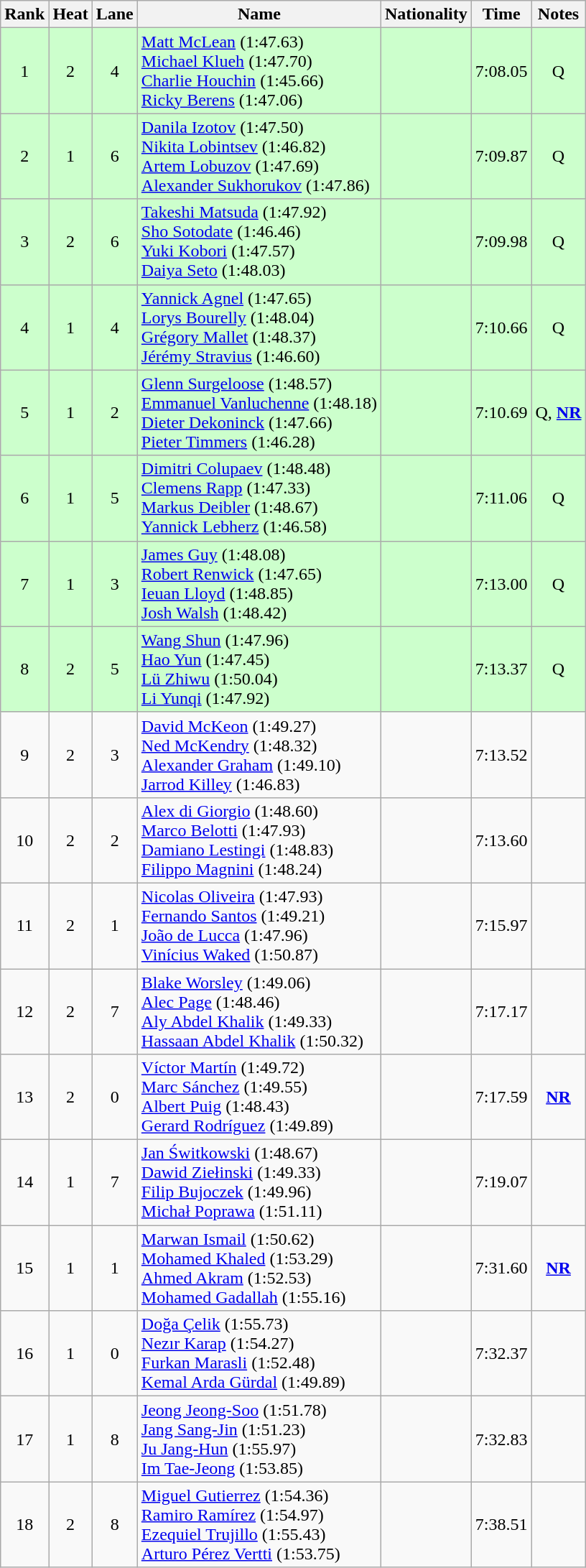<table class="wikitable sortable" style="text-align:center">
<tr>
<th>Rank</th>
<th>Heat</th>
<th>Lane</th>
<th>Name</th>
<th>Nationality</th>
<th>Time</th>
<th>Notes</th>
</tr>
<tr bgcolor=ccffcc>
<td>1</td>
<td>2</td>
<td>4</td>
<td align=left><a href='#'>Matt McLean</a> (1:47.63)<br><a href='#'>Michael Klueh</a> (1:47.70)<br><a href='#'>Charlie Houchin</a> (1:45.66)<br><a href='#'>Ricky Berens</a> (1:47.06)</td>
<td align=left></td>
<td>7:08.05</td>
<td>Q</td>
</tr>
<tr bgcolor=ccffcc>
<td>2</td>
<td>1</td>
<td>6</td>
<td align=left><a href='#'>Danila Izotov</a> (1:47.50)<br><a href='#'>Nikita Lobintsev</a> (1:46.82)<br><a href='#'>Artem Lobuzov</a> (1:47.69)<br><a href='#'>Alexander Sukhorukov</a> (1:47.86)</td>
<td align=left></td>
<td>7:09.87</td>
<td>Q</td>
</tr>
<tr bgcolor=ccffcc>
<td>3</td>
<td>2</td>
<td>6</td>
<td align=left><a href='#'>Takeshi Matsuda</a> (1:47.92)<br><a href='#'>Sho Sotodate</a> (1:46.46)<br><a href='#'>Yuki Kobori</a> (1:47.57)<br><a href='#'>Daiya Seto</a> (1:48.03)</td>
<td align=left></td>
<td>7:09.98</td>
<td>Q</td>
</tr>
<tr bgcolor=ccffcc>
<td>4</td>
<td>1</td>
<td>4</td>
<td align=left><a href='#'>Yannick Agnel</a> (1:47.65)<br><a href='#'>Lorys Bourelly</a> (1:48.04)<br><a href='#'>Grégory Mallet</a> (1:48.37)<br><a href='#'>Jérémy Stravius</a> (1:46.60)</td>
<td align=left></td>
<td>7:10.66</td>
<td>Q</td>
</tr>
<tr bgcolor=ccffcc>
<td>5</td>
<td>1</td>
<td>2</td>
<td align=left><a href='#'>Glenn Surgeloose</a> (1:48.57)<br><a href='#'>Emmanuel Vanluchenne</a> (1:48.18)<br><a href='#'>Dieter Dekoninck</a> (1:47.66)<br><a href='#'>Pieter Timmers</a> (1:46.28)</td>
<td align=left></td>
<td>7:10.69</td>
<td>Q, <strong><a href='#'>NR</a></strong></td>
</tr>
<tr bgcolor=ccffcc>
<td>6</td>
<td>1</td>
<td>5</td>
<td align=left><a href='#'>Dimitri Colupaev</a> (1:48.48)<br><a href='#'>Clemens Rapp</a> (1:47.33)<br><a href='#'>Markus Deibler</a> (1:48.67)<br><a href='#'>Yannick Lebherz</a> (1:46.58)</td>
<td align=left></td>
<td>7:11.06</td>
<td>Q</td>
</tr>
<tr bgcolor=ccffcc>
<td>7</td>
<td>1</td>
<td>3</td>
<td align=left><a href='#'>James Guy</a> (1:48.08)<br><a href='#'>Robert Renwick</a> (1:47.65)<br><a href='#'>Ieuan Lloyd</a> (1:48.85)<br><a href='#'>Josh Walsh</a> (1:48.42)</td>
<td align=left></td>
<td>7:13.00</td>
<td>Q</td>
</tr>
<tr bgcolor=ccffcc>
<td>8</td>
<td>2</td>
<td>5</td>
<td align=left><a href='#'>Wang Shun</a> (1:47.96)<br><a href='#'>Hao Yun</a> (1:47.45)<br><a href='#'>Lü Zhiwu</a> (1:50.04)<br><a href='#'>Li Yunqi</a> (1:47.92)</td>
<td align=left></td>
<td>7:13.37</td>
<td>Q</td>
</tr>
<tr>
<td>9</td>
<td>2</td>
<td>3</td>
<td align=left><a href='#'>David McKeon</a> (1:49.27)<br><a href='#'>Ned McKendry</a> (1:48.32)<br><a href='#'>Alexander Graham</a> (1:49.10)<br><a href='#'>Jarrod Killey</a> (1:46.83)</td>
<td align=left></td>
<td>7:13.52</td>
<td></td>
</tr>
<tr>
<td>10</td>
<td>2</td>
<td>2</td>
<td align=left><a href='#'>Alex di Giorgio</a> (1:48.60)<br><a href='#'>Marco Belotti</a> (1:47.93)<br><a href='#'>Damiano Lestingi</a> (1:48.83)<br><a href='#'>Filippo Magnini</a> (1:48.24)</td>
<td align=left></td>
<td>7:13.60</td>
<td></td>
</tr>
<tr>
<td>11</td>
<td>2</td>
<td>1</td>
<td align=left><a href='#'>Nicolas Oliveira</a> (1:47.93)<br><a href='#'>Fernando Santos</a> (1:49.21)<br><a href='#'>João de Lucca</a> (1:47.96)<br><a href='#'>Vinícius Waked</a> (1:50.87)</td>
<td align=left></td>
<td>7:15.97</td>
<td></td>
</tr>
<tr>
<td>12</td>
<td>2</td>
<td>7</td>
<td align=left><a href='#'>Blake Worsley</a> (1:49.06)<br><a href='#'>Alec Page</a> (1:48.46)<br><a href='#'>Aly Abdel Khalik</a> (1:49.33)<br><a href='#'>Hassaan Abdel Khalik</a> (1:50.32)</td>
<td align=left></td>
<td>7:17.17</td>
<td></td>
</tr>
<tr>
<td>13</td>
<td>2</td>
<td>0</td>
<td align=left><a href='#'>Víctor Martín</a> (1:49.72)<br><a href='#'>Marc Sánchez</a> (1:49.55)<br><a href='#'>Albert Puig</a> (1:48.43)<br><a href='#'>Gerard Rodríguez</a> (1:49.89)</td>
<td align=left></td>
<td>7:17.59</td>
<td><strong><a href='#'>NR</a></strong></td>
</tr>
<tr>
<td>14</td>
<td>1</td>
<td>7</td>
<td align=left><a href='#'>Jan Świtkowski</a> (1:48.67)<br><a href='#'>Dawid Ziełinski</a> (1:49.33)<br><a href='#'>Filip Bujoczek</a> (1:49.96)<br><a href='#'>Michał Poprawa</a> (1:51.11)</td>
<td align=left></td>
<td>7:19.07</td>
<td></td>
</tr>
<tr>
<td>15</td>
<td>1</td>
<td>1</td>
<td align=left><a href='#'>Marwan Ismail</a> (1:50.62)<br><a href='#'>Mohamed Khaled</a> (1:53.29)<br><a href='#'>Ahmed Akram</a> (1:52.53)<br><a href='#'>Mohamed Gadallah</a> (1:55.16)</td>
<td align=left></td>
<td>7:31.60</td>
<td><strong><a href='#'>NR</a></strong></td>
</tr>
<tr>
<td>16</td>
<td>1</td>
<td>0</td>
<td align=left><a href='#'>Doğa Çelik</a> (1:55.73)<br><a href='#'>Nezır Karap</a> (1:54.27)<br><a href='#'>Furkan Marasli</a> (1:52.48)<br><a href='#'>Kemal Arda Gürdal</a> (1:49.89)</td>
<td align=left></td>
<td>7:32.37</td>
<td></td>
</tr>
<tr>
<td>17</td>
<td>1</td>
<td>8</td>
<td align=left><a href='#'>Jeong Jeong-Soo</a> (1:51.78)<br><a href='#'>Jang Sang-Jin</a> (1:51.23)<br><a href='#'>Ju Jang-Hun</a> (1:55.97)<br><a href='#'>Im Tae-Jeong</a> (1:53.85)</td>
<td align=left></td>
<td>7:32.83</td>
<td></td>
</tr>
<tr>
<td>18</td>
<td>2</td>
<td>8</td>
<td align=left><a href='#'>Miguel Gutierrez</a> (1:54.36)<br><a href='#'>Ramiro Ramírez</a> (1:54.97)<br><a href='#'>Ezequiel Trujillo</a> (1:55.43)<br><a href='#'>Arturo Pérez Vertti</a> (1:53.75)</td>
<td align=left></td>
<td>7:38.51</td>
<td></td>
</tr>
</table>
